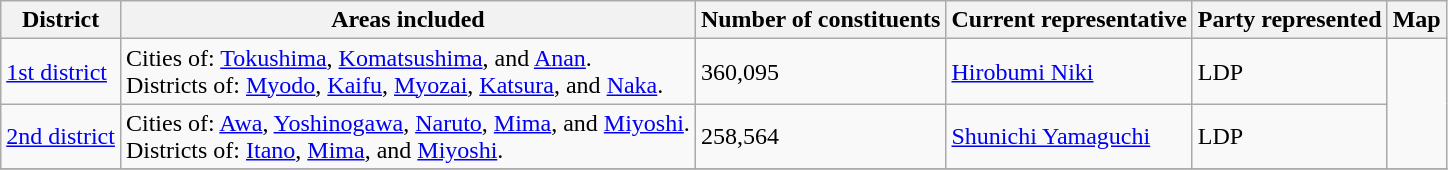<table class="wikitable">
<tr>
<th>District</th>
<th>Areas included</th>
<th>Number of constituents</th>
<th>Current representative</th>
<th>Party represented</th>
<th>Map</th>
</tr>
<tr>
<td><a href='#'>1st district</a></td>
<td>Cities of: <a href='#'>Tokushima</a>, <a href='#'>Komatsushima</a>, and <a href='#'>Anan</a>.<br>Districts of: <a href='#'>Myodo</a>, <a href='#'>Kaifu</a>, <a href='#'>Myozai</a>, <a href='#'>Katsura</a>, and <a href='#'>Naka</a>.</td>
<td>360,095</td>
<td><a href='#'>Hirobumi Niki</a></td>
<td>LDP</td>
<td rowspan=2></td>
</tr>
<tr>
<td><a href='#'>2nd district</a></td>
<td>Cities of: <a href='#'>Awa</a>, <a href='#'>Yoshinogawa</a>, <a href='#'>Naruto</a>, <a href='#'>Mima</a>, and <a href='#'>Miyoshi</a>.<br>Districts of: <a href='#'>Itano</a>, <a href='#'>Mima</a>, and <a href='#'>Miyoshi</a>.</td>
<td>258,564</td>
<td><a href='#'>Shunichi Yamaguchi</a></td>
<td>LDP</td>
</tr>
<tr>
</tr>
</table>
